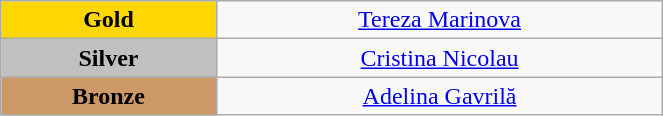<table class="wikitable" style="text-align:center; " width="35%">
<tr>
<td bgcolor="gold"><strong>Gold</strong></td>
<td><a href='#'>Tereza Marinova</a><br>  <small><em></em></small></td>
</tr>
<tr>
<td bgcolor="silver"><strong>Silver</strong></td>
<td><a href='#'>Cristina Nicolau</a><br>  <small><em></em></small></td>
</tr>
<tr>
<td bgcolor="CC9966"><strong>Bronze</strong></td>
<td><a href='#'>Adelina Gavrilă</a><br>  <small><em></em></small></td>
</tr>
</table>
